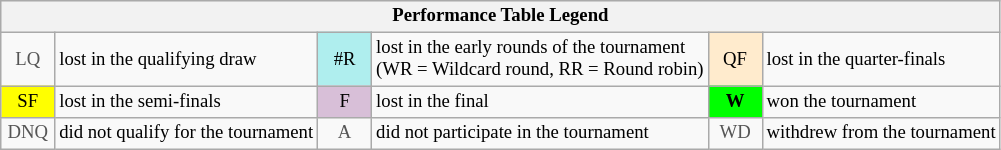<table class="wikitable" style="font-size:78%;">
<tr bgcolor="#efefef">
<th colspan="6">Performance Table Legend</th>
</tr>
<tr>
<td align="center" style="color:#555555;" width="30">LQ</td>
<td>lost in the qualifying draw</td>
<td align="center" style="background:#afeeee;">#R</td>
<td>lost in the early rounds of the tournament<br>(WR = Wildcard round, RR = Round robin)</td>
<td align="center" style="background:#ffebcd;">QF</td>
<td>lost in the quarter-finals</td>
</tr>
<tr>
<td align="center" style="background:yellow;">SF</td>
<td>lost in the semi-finals</td>
<td align="center" style="background:#D8BFD8;">F</td>
<td>lost in the final</td>
<td align="center" style="background:#00ff00;"><strong>W</strong></td>
<td>won the tournament</td>
</tr>
<tr>
<td align="center" style="color:#555555;" width="30">DNQ</td>
<td>did not qualify for the tournament</td>
<td align="center" style="color:#555555;" width="30">A</td>
<td>did not participate in the tournament</td>
<td align="center" style="color:#555555;" width="30">WD</td>
<td>withdrew from the tournament</td>
</tr>
</table>
